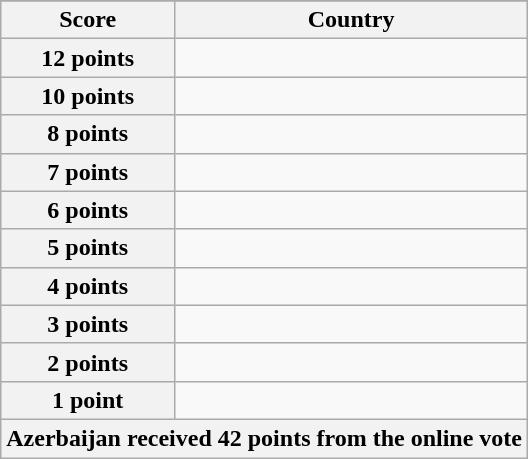<table class="wikitable">
<tr>
</tr>
<tr>
<th scope="col" width="33%">Score</th>
<th scope="col">Country</th>
</tr>
<tr>
<th scope="row">12 points</th>
<td></td>
</tr>
<tr>
<th scope="row">10 points</th>
<td></td>
</tr>
<tr>
<th scope="row">8 points</th>
<td></td>
</tr>
<tr>
<th scope="row">7 points</th>
<td></td>
</tr>
<tr>
<th scope="row">6 points</th>
<td></td>
</tr>
<tr>
<th scope="row">5 points</th>
<td></td>
</tr>
<tr>
<th scope="row">4 points</th>
<td></td>
</tr>
<tr>
<th scope="row">3 points</th>
<td></td>
</tr>
<tr>
<th scope="row">2 points</th>
<td></td>
</tr>
<tr>
<th scope="row">1 point</th>
<td></td>
</tr>
<tr>
<th colspan="2">Azerbaijan received 42 points from the online vote</th>
</tr>
</table>
